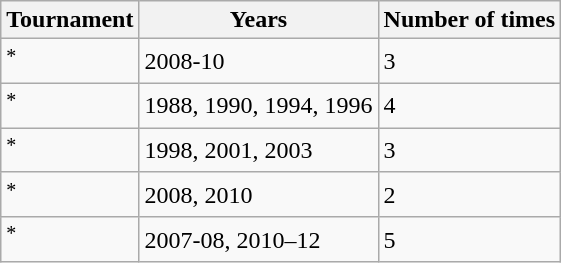<table class="wikitable">
<tr>
<th>Tournament</th>
<th>Years</th>
<th>Number of times</th>
</tr>
<tr>
<td><sup>*</sup></td>
<td>2008-10</td>
<td>3</td>
</tr>
<tr>
<td><sup>*</sup></td>
<td>1988, 1990, 1994, 1996</td>
<td>4</td>
</tr>
<tr>
<td><sup>*</sup></td>
<td>1998, 2001, 2003</td>
<td>3</td>
</tr>
<tr>
<td><sup>*</sup></td>
<td>2008, 2010</td>
<td>2</td>
</tr>
<tr>
<td><sup>*</sup></td>
<td>2007-08, 2010–12</td>
<td>5</td>
</tr>
</table>
